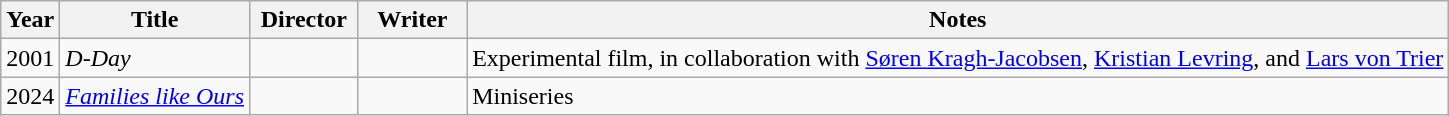<table class="wikitable">
<tr>
<th>Year</th>
<th>Title</th>
<th width="65">Director</th>
<th width="65">Writer</th>
<th>Notes</th>
</tr>
<tr>
<td>2001</td>
<td><em>D-Day</em></td>
<td></td>
<td></td>
<td>Experimental film, in collaboration with <a href='#'>Søren Kragh-Jacobsen</a>, <a href='#'>Kristian Levring</a>, and <a href='#'>Lars von Trier</a></td>
</tr>
<tr>
<td>2024</td>
<td><em><a href='#'>Families like Ours</a></em></td>
<td></td>
<td></td>
<td>Miniseries</td>
</tr>
</table>
